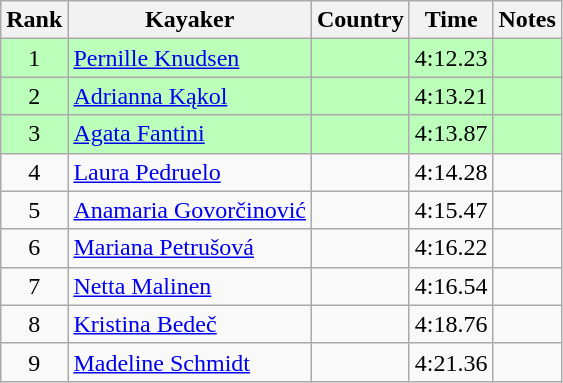<table class="wikitable" style="text-align:center">
<tr>
<th>Rank</th>
<th>Kayaker</th>
<th>Country</th>
<th>Time</th>
<th>Notes</th>
</tr>
<tr bgcolor=bbffbb>
<td>1</td>
<td align="left"><a href='#'>Pernille Knudsen</a></td>
<td align="left"></td>
<td>4:12.23</td>
<td></td>
</tr>
<tr bgcolor=bbffbb>
<td>2</td>
<td align="left"><a href='#'>Adrianna Kąkol</a></td>
<td align="left"></td>
<td>4:13.21</td>
<td></td>
</tr>
<tr bgcolor=bbffbb>
<td>3</td>
<td align="left"><a href='#'>Agata Fantini</a></td>
<td align="left"></td>
<td>4:13.87</td>
<td></td>
</tr>
<tr>
<td>4</td>
<td align="left"><a href='#'>Laura Pedruelo</a></td>
<td align="left"></td>
<td>4:14.28</td>
<td></td>
</tr>
<tr>
<td>5</td>
<td align="left"><a href='#'>Anamaria Govorčinović</a></td>
<td align="left"></td>
<td>4:15.47</td>
<td></td>
</tr>
<tr>
<td>6</td>
<td align="left"><a href='#'>Mariana Petrušová</a></td>
<td align="left"></td>
<td>4:16.22</td>
<td></td>
</tr>
<tr>
<td>7</td>
<td align="left"><a href='#'>Netta Malinen</a></td>
<td align="left"></td>
<td>4:16.54</td>
<td></td>
</tr>
<tr>
<td>8</td>
<td align="left"><a href='#'>Kristina Bedeč</a></td>
<td align="left"></td>
<td>4:18.76</td>
<td></td>
</tr>
<tr>
<td>9</td>
<td align="left"><a href='#'>Madeline Schmidt</a></td>
<td align="left"></td>
<td>4:21.36</td>
<td></td>
</tr>
</table>
